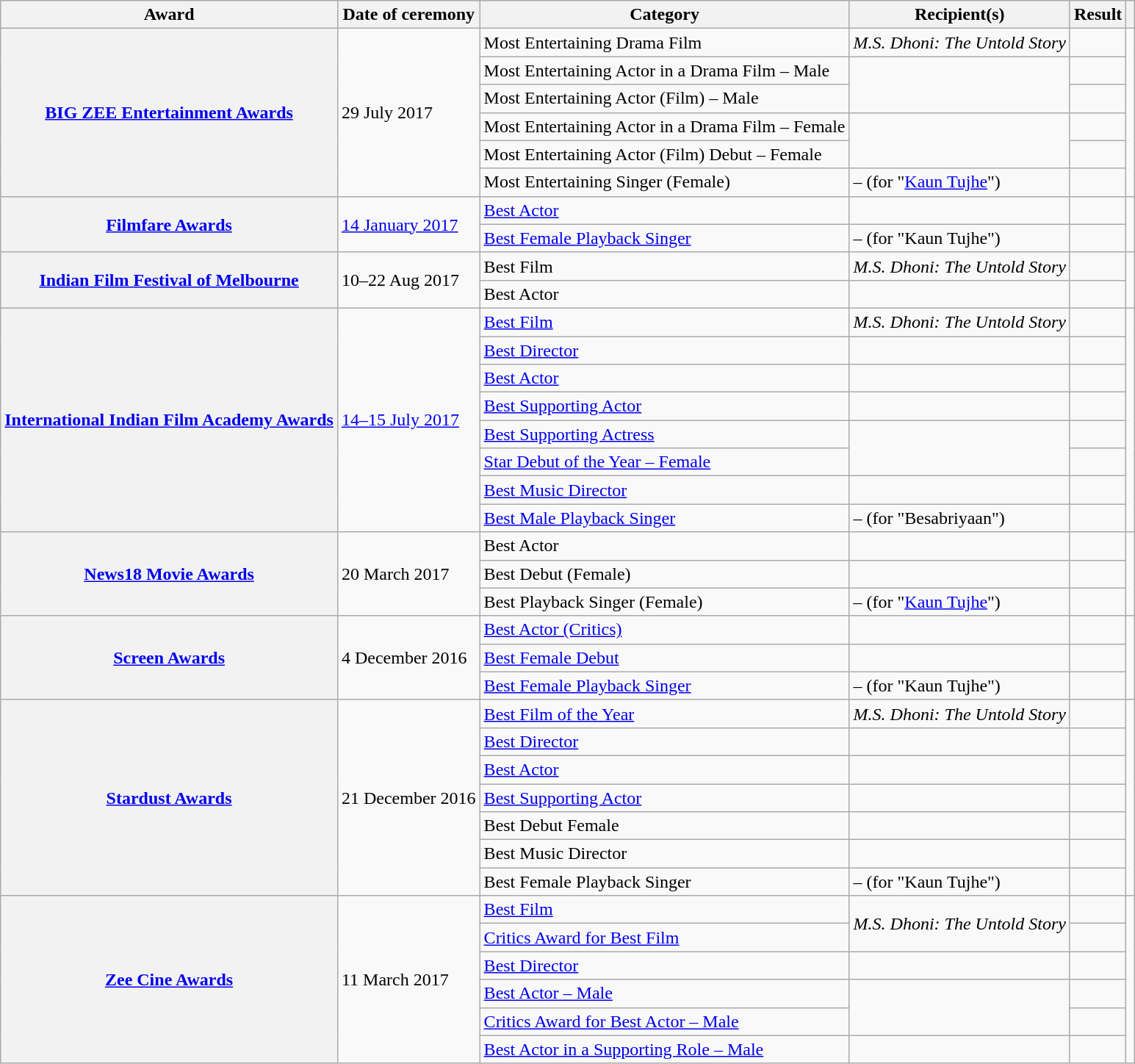<table class="wikitable plainrowheaders sortable">
<tr>
<th scope="col">Award</th>
<th scope="col">Date of ceremony</th>
<th scope="col">Category</th>
<th scope="col">Recipient(s)</th>
<th scope="col">Result</th>
<th scope="col" class="unsortable"></th>
</tr>
<tr>
<th scope="row" rowspan="6"><a href='#'>BIG ZEE Entertainment Awards</a></th>
<td rowspan="6">29 July 2017</td>
<td>Most Entertaining Drama Film</td>
<td><em>M.S. Dhoni: The Untold Story</em></td>
<td></td>
<td style="text-align:center;" rowspan="6"><br></td>
</tr>
<tr>
<td>Most Entertaining Actor in a Drama Film – Male</td>
<td rowspan="2"></td>
<td></td>
</tr>
<tr>
<td>Most Entertaining Actor (Film) – Male</td>
<td></td>
</tr>
<tr>
<td>Most Entertaining Actor in a Drama Film – Female</td>
<td rowspan="2"></td>
<td></td>
</tr>
<tr>
<td>Most Entertaining Actor (Film) Debut – Female</td>
<td></td>
</tr>
<tr>
<td>Most Entertaining Singer (Female)</td>
<td> – (for "<a href='#'>Kaun Tujhe</a>")</td>
<td></td>
</tr>
<tr>
<th scope="row" rowspan="2"><a href='#'>Filmfare Awards</a></th>
<td rowspan="2"><a href='#'>14 January 2017</a></td>
<td><a href='#'>Best Actor</a></td>
<td></td>
<td></td>
<td style="text-align:center;" rowspan="2"></td>
</tr>
<tr>
<td><a href='#'>Best Female Playback Singer</a></td>
<td> – (for "Kaun Tujhe")</td>
<td></td>
</tr>
<tr>
<th scope="row" rowspan="2"><a href='#'>Indian Film Festival of Melbourne</a></th>
<td rowspan="2">10–22 Aug 2017</td>
<td>Best Film</td>
<td><em>M.S. Dhoni: The Untold Story</em></td>
<td></td>
<td style="text-align:center;" rowspan="2"><br></td>
</tr>
<tr>
<td>Best Actor</td>
<td></td>
<td></td>
</tr>
<tr>
<th scope="row" rowspan="8"><a href='#'>International Indian Film Academy Awards</a></th>
<td rowspan="8"><a href='#'>14–15 July 2017</a></td>
<td><a href='#'>Best Film</a></td>
<td><em>M.S. Dhoni: The Untold Story</em></td>
<td></td>
<td style="text-align:center;" rowspan="8"><br></td>
</tr>
<tr>
<td><a href='#'>Best Director</a></td>
<td></td>
<td></td>
</tr>
<tr>
<td><a href='#'>Best Actor</a></td>
<td></td>
<td></td>
</tr>
<tr>
<td><a href='#'>Best Supporting Actor</a></td>
<td></td>
<td></td>
</tr>
<tr>
<td><a href='#'>Best Supporting Actress</a></td>
<td rowspan="2"></td>
<td></td>
</tr>
<tr>
<td><a href='#'>Star Debut of the Year – Female</a></td>
<td></td>
</tr>
<tr>
<td><a href='#'>Best Music Director</a></td>
<td></td>
<td></td>
</tr>
<tr>
<td><a href='#'>Best Male Playback Singer</a></td>
<td> – (for "Besabriyaan")</td>
<td></td>
</tr>
<tr>
<th scope="row" rowspan="3"><a href='#'>News18 Movie Awards</a></th>
<td rowspan="3">20 March 2017</td>
<td>Best Actor</td>
<td></td>
<td></td>
<td style="text-align:center;" rowspan="3"></td>
</tr>
<tr>
<td>Best Debut (Female)</td>
<td></td>
<td></td>
</tr>
<tr>
<td>Best Playback Singer (Female)</td>
<td> – (for "<a href='#'>Kaun Tujhe</a>")</td>
<td></td>
</tr>
<tr>
<th scope="row" rowspan="3"><a href='#'>Screen Awards</a></th>
<td rowspan="3">4 December 2016</td>
<td><a href='#'>Best Actor (Critics)</a></td>
<td></td>
<td></td>
<td style="text-align:center;" rowspan="3"></td>
</tr>
<tr>
<td><a href='#'>Best Female Debut</a></td>
<td></td>
<td></td>
</tr>
<tr>
<td><a href='#'>Best Female Playback Singer</a></td>
<td> – (for "Kaun Tujhe")</td>
<td></td>
</tr>
<tr>
<th scope="row" rowspan="7"><a href='#'>Stardust Awards</a></th>
<td rowspan="7">21 December 2016</td>
<td><a href='#'>Best Film of the Year</a></td>
<td><em>M.S. Dhoni: The Untold Story</em></td>
<td></td>
<td style="text-align:center;" rowspan="7"><br></td>
</tr>
<tr>
<td><a href='#'>Best Director</a></td>
<td></td>
<td></td>
</tr>
<tr>
<td><a href='#'>Best Actor</a></td>
<td></td>
<td></td>
</tr>
<tr>
<td><a href='#'>Best Supporting Actor</a></td>
<td></td>
<td></td>
</tr>
<tr>
<td>Best Debut Female</td>
<td></td>
<td></td>
</tr>
<tr>
<td>Best Music Director</td>
<td></td>
<td></td>
</tr>
<tr>
<td>Best Female Playback Singer</td>
<td> – (for "Kaun Tujhe")</td>
<td></td>
</tr>
<tr>
<th scope="row" rowspan="6"><a href='#'>Zee Cine Awards</a></th>
<td rowspan="6">11 March 2017</td>
<td><a href='#'>Best Film</a></td>
<td rowspan="2"><em>M.S. Dhoni: The Untold Story</em></td>
<td></td>
<td style="text-align:center;" rowspan="6"><br><br></td>
</tr>
<tr>
<td><a href='#'>Critics Award for Best Film</a></td>
<td></td>
</tr>
<tr>
<td><a href='#'>Best Director</a></td>
<td></td>
<td></td>
</tr>
<tr>
<td><a href='#'>Best Actor – Male</a></td>
<td rowspan="2"></td>
<td></td>
</tr>
<tr>
<td><a href='#'>Critics Award for Best Actor – Male</a></td>
<td></td>
</tr>
<tr>
<td><a href='#'>Best Actor in a Supporting Role – Male</a></td>
<td></td>
<td></td>
</tr>
</table>
